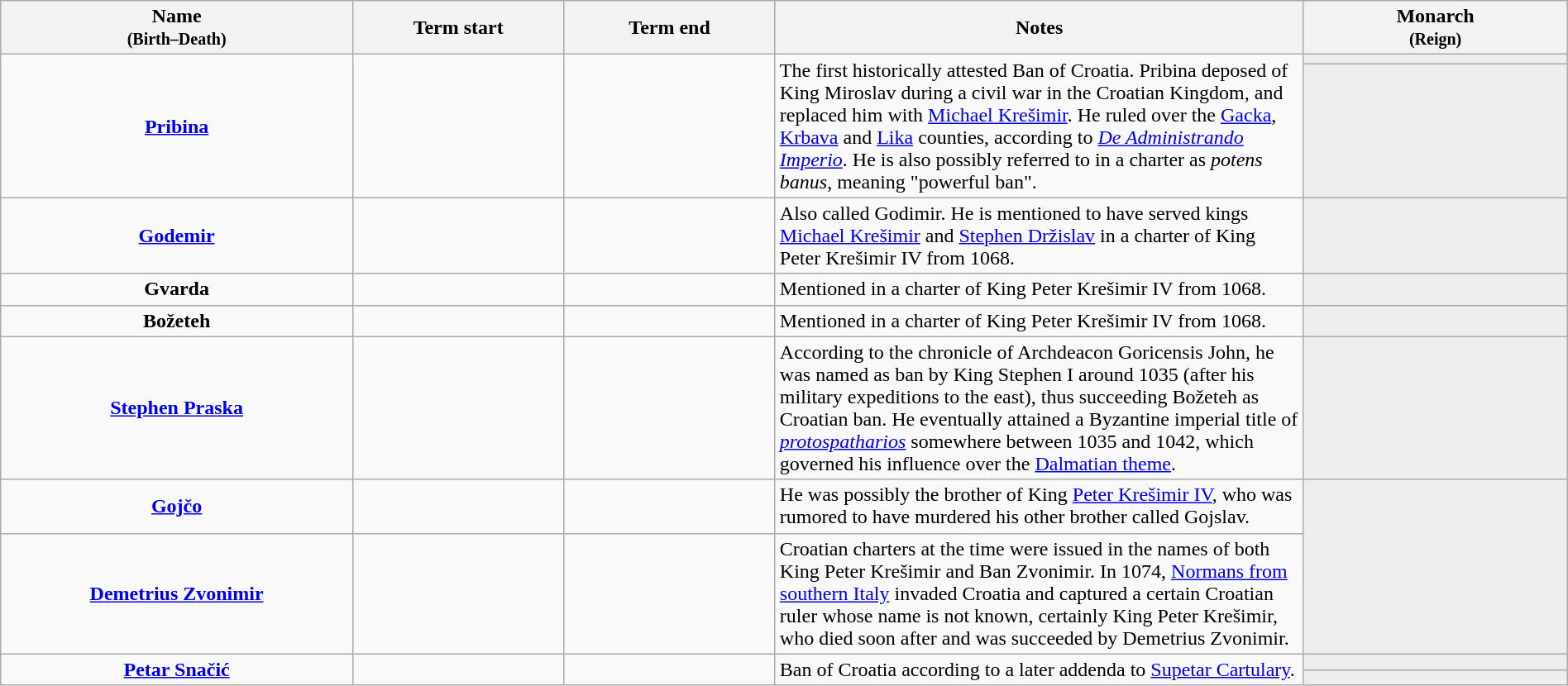<table class="wikitable" style="text-align:center" width=100%>
<tr>
<th width=20%>Name<small><br>(Birth–Death)</small></th>
<th width=12%>Term start</th>
<th width=12%>Term end</th>
<th width=30%>Notes</th>
<th width=15%>Monarch<br><small>(Reign)</small></th>
</tr>
<tr>
<td rowspan="2" align="center"><strong><a href='#'>Pribina</a></strong></td>
<td rowspan="2" width="10%" align="center"></td>
<td rowspan="2" width="10%" align="center"></td>
<td rowspan="2" align="left">The first historically attested Ban of Croatia. Pribina deposed of King Miroslav during a civil war in the Croatian Kingdom, and replaced him with <a href='#'>Michael Krešimir</a>. He ruled over the <a href='#'>Gacka</a>, <a href='#'>Krbava</a> and <a href='#'>Lika</a> counties, according to <em><a href='#'>De Administrando Imperio</a></em>. He is also possibly referred to in a charter as <em>potens banus</em>, meaning "powerful ban".</td>
<td bgcolor=#EEEEEE></td>
</tr>
<tr>
<td rowspan="2" bgcolor=#EEEEEE></td>
</tr>
<tr>
<td rowspan="2" align="center"><strong><a href='#'>Godemir</a></strong></td>
<td rowspan="2" width="10%" align="center"></td>
<td rowspan="2" width="10%" align="center"></td>
<td rowspan="2" align="left">Also called Godimir. He is mentioned to have served kings <a href='#'>Michael Krešimir</a> and <a href='#'>Stephen Držislav</a> in a charter of King Peter Krešimir IV from 1068.</td>
</tr>
<tr>
<td rowspan="2" bgcolor=#EEEEEE></td>
</tr>
<tr>
<td rowspan="2" align="center"><strong>Gvarda</strong></td>
<td rowspan="2" width="10%" align="center"></td>
<td rowspan="2" width="10%" align="center"></td>
<td rowspan="2" align="left">Mentioned in a charter of King Peter Krešimir IV from 1068.</td>
</tr>
<tr>
<td rowspan="2" bgcolor=#EEEEEE></td>
</tr>
<tr>
<td rowspan="2" align="center"><strong>Božeteh</strong></td>
<td rowspan="2" width="10%" align="center"></td>
<td rowspan="2" width="10%" align="center"></td>
<td rowspan="2" align="left">Mentioned in a charter of King Peter Krešimir IV from 1068.</td>
</tr>
<tr>
<td bgcolor="#EEEEEE"></td>
</tr>
<tr>
<td align="center"><strong><a href='#'>Stephen Praska</a></strong></td>
<td width=10% align="center"></td>
<td width=10% align="center"></td>
<td align="left">According to the chronicle of Archdeacon Goricensis John, he was named as ban by King Stephen I around 1035 (after his military expeditions to the east), thus succeeding Božeteh as Croatian ban. He eventually attained a Byzantine imperial title of <em><a href='#'>protospatharios</a></em> somewhere between 1035 and 1042, which governed his influence over the <a href='#'>Dalmatian theme</a>.</td>
<td bgcolor="#EEEEEE"></td>
</tr>
<tr>
<td align="center"><strong><a href='#'>Gojčo</a></strong></td>
<td width="10%" align="center"></td>
<td width="10%" align="center"></td>
<td align="left">He was possibly the brother of King <a href='#'>Peter Krešimir IV</a>, who was rumored to have murdered his other brother called Gojslav.</td>
<td rowspan="2" bgcolor="#EEEEEE"></td>
</tr>
<tr>
<td align="center"><strong><a href='#'>Demetrius Zvonimir</a></strong></td>
<td width="10%" align="center"></td>
<td width="10%" align="center"></td>
<td align="left">Croatian charters at the time were issued in the names of both King Peter Krešimir and Ban Zvonimir. In 1074, <a href='#'>Normans from southern Italy</a> invaded Croatia and captured a certain Croatian ruler whose name is not known, certainly King Peter Krešimir, who died soon after and was succeeded by Demetrius Zvonimir.</td>
</tr>
<tr>
<td rowspan="2" align="center"><strong><a href='#'>Petar Snačić</a></strong></td>
<td rowspan="2" width="10%" align="center"></td>
<td rowspan="2" width="10%" align="center"></td>
<td rowspan="2" align="left">Ban of Croatia according to a later addenda to <a href='#'>Supetar Cartulary</a>.</td>
<td bgcolor="#EEEEEE"></td>
</tr>
<tr>
<td bgcolor="#EEEEEE"></td>
</tr>
</table>
